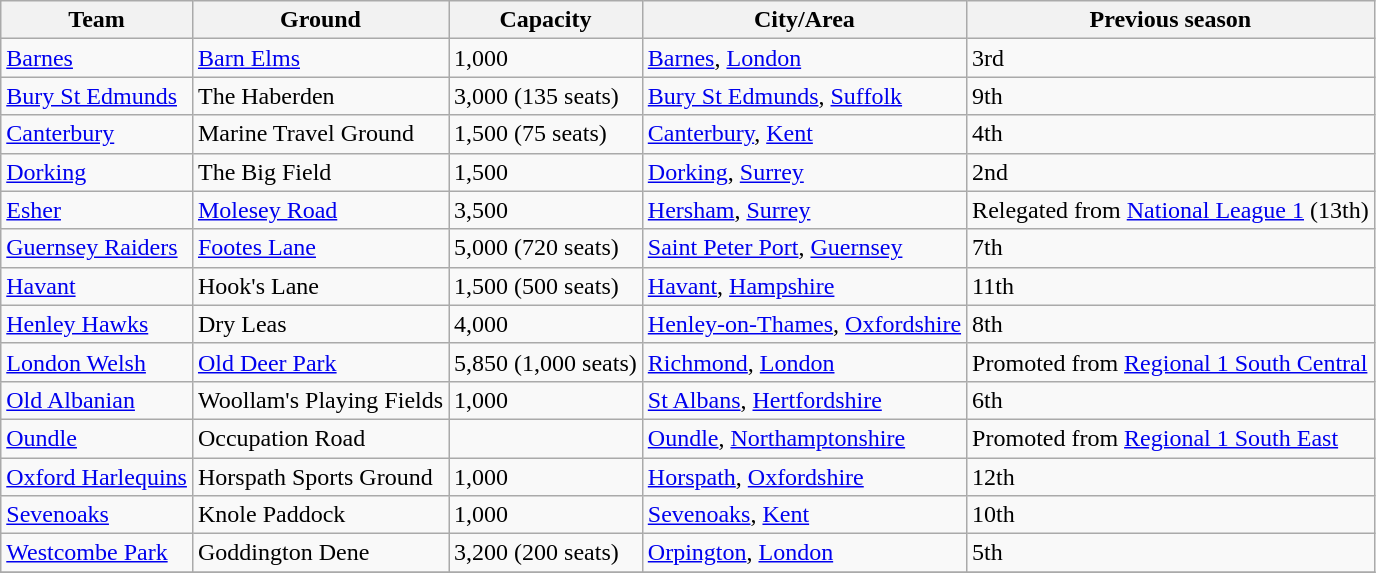<table class="wikitable sortable">
<tr>
<th>Team</th>
<th>Ground</th>
<th>Capacity</th>
<th>City/Area</th>
<th>Previous season</th>
</tr>
<tr>
<td><a href='#'>Barnes</a></td>
<td><a href='#'>Barn Elms</a></td>
<td>1,000</td>
<td><a href='#'>Barnes</a>, <a href='#'>London</a></td>
<td>3rd</td>
</tr>
<tr>
<td><a href='#'>Bury St Edmunds</a></td>
<td>The Haberden</td>
<td>3,000 (135 seats)</td>
<td><a href='#'>Bury St Edmunds</a>, <a href='#'>Suffolk</a></td>
<td>9th</td>
</tr>
<tr>
<td><a href='#'>Canterbury</a></td>
<td>Marine Travel Ground</td>
<td>1,500 (75 seats)</td>
<td><a href='#'>Canterbury</a>, <a href='#'>Kent</a></td>
<td>4th</td>
</tr>
<tr>
<td><a href='#'>Dorking</a></td>
<td>The Big Field</td>
<td>1,500</td>
<td><a href='#'>Dorking</a>, <a href='#'>Surrey</a></td>
<td>2nd</td>
</tr>
<tr>
<td><a href='#'>Esher</a></td>
<td><a href='#'>Molesey Road</a></td>
<td>3,500</td>
<td><a href='#'>Hersham</a>, <a href='#'>Surrey</a></td>
<td>Relegated from <a href='#'>National League 1</a> (13th)</td>
</tr>
<tr>
<td><a href='#'>Guernsey Raiders</a></td>
<td><a href='#'>Footes Lane</a></td>
<td>5,000 (720 seats)</td>
<td><a href='#'>Saint Peter Port</a>, <a href='#'>Guernsey</a></td>
<td>7th</td>
</tr>
<tr>
<td><a href='#'>Havant</a></td>
<td>Hook's Lane</td>
<td>1,500 (500 seats)</td>
<td><a href='#'>Havant</a>, <a href='#'>Hampshire</a></td>
<td>11th</td>
</tr>
<tr>
<td><a href='#'>Henley Hawks</a></td>
<td>Dry Leas</td>
<td>4,000</td>
<td><a href='#'>Henley-on-Thames</a>, <a href='#'>Oxfordshire</a></td>
<td>8th</td>
</tr>
<tr>
<td><a href='#'>London Welsh</a></td>
<td><a href='#'>Old Deer Park</a></td>
<td>5,850 (1,000 seats)</td>
<td><a href='#'>Richmond</a>, <a href='#'>London</a></td>
<td>Promoted from <a href='#'>Regional 1 South Central</a></td>
</tr>
<tr>
<td><a href='#'>Old Albanian</a></td>
<td>Woollam's Playing Fields</td>
<td>1,000</td>
<td><a href='#'>St Albans</a>, <a href='#'>Hertfordshire</a></td>
<td>6th</td>
</tr>
<tr>
<td><a href='#'>Oundle</a></td>
<td>Occupation Road</td>
<td></td>
<td><a href='#'>Oundle</a>, <a href='#'>Northamptonshire</a></td>
<td>Promoted from <a href='#'>Regional 1 South East</a></td>
</tr>
<tr>
<td><a href='#'>Oxford Harlequins</a></td>
<td>Horspath Sports Ground</td>
<td>1,000</td>
<td><a href='#'>Horspath</a>, <a href='#'>Oxfordshire</a></td>
<td>12th</td>
</tr>
<tr>
<td><a href='#'>Sevenoaks</a></td>
<td>Knole Paddock</td>
<td>1,000</td>
<td><a href='#'>Sevenoaks</a>, <a href='#'>Kent</a></td>
<td>10th</td>
</tr>
<tr>
<td><a href='#'>Westcombe Park</a></td>
<td>Goddington Dene</td>
<td>3,200 (200 seats)</td>
<td><a href='#'>Orpington</a>, <a href='#'>London</a></td>
<td>5th</td>
</tr>
<tr>
</tr>
</table>
